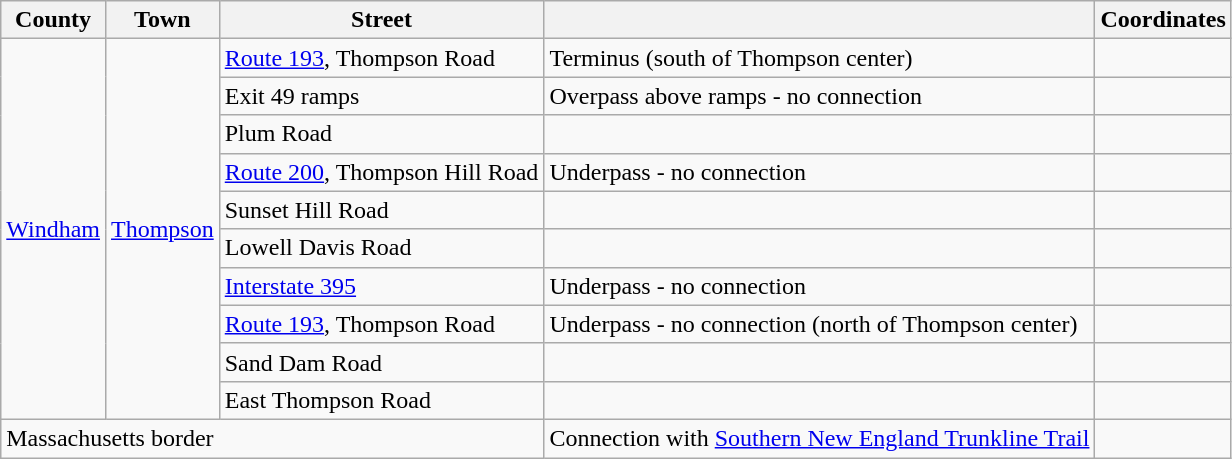<table class="wikitable">
<tr>
<th>County</th>
<th>Town</th>
<th>Street</th>
<th></th>
<th>Coordinates</th>
</tr>
<tr>
<td rowspan="10"><a href='#'>Windham</a></td>
<td rowspan="10"><a href='#'>Thompson</a></td>
<td> <a href='#'>Route 193</a>, Thompson Road</td>
<td>Terminus (south of Thompson center)</td>
<td></td>
</tr>
<tr>
<td> Exit 49 ramps</td>
<td>Overpass above ramps - no connection</td>
<td></td>
</tr>
<tr>
<td>Plum Road</td>
<td></td>
<td></td>
</tr>
<tr>
<td> <a href='#'>Route 200</a>, Thompson Hill Road</td>
<td>Underpass - no connection</td>
<td></td>
</tr>
<tr>
<td>Sunset Hill Road</td>
<td></td>
<td></td>
</tr>
<tr>
<td>Lowell Davis Road</td>
<td></td>
<td></td>
</tr>
<tr>
<td> <a href='#'>Interstate 395</a></td>
<td>Underpass - no connection</td>
<td></td>
</tr>
<tr>
<td> <a href='#'>Route 193</a>, Thompson Road</td>
<td>Underpass - no connection (north of Thompson center)</td>
<td></td>
</tr>
<tr>
<td>Sand Dam Road</td>
<td></td>
<td></td>
</tr>
<tr>
<td>East Thompson Road</td>
<td></td>
<td></td>
</tr>
<tr>
<td colspan="3">Massachusetts border</td>
<td>Connection with <a href='#'>Southern New England Trunkline Trail</a></td>
<td></td>
</tr>
</table>
